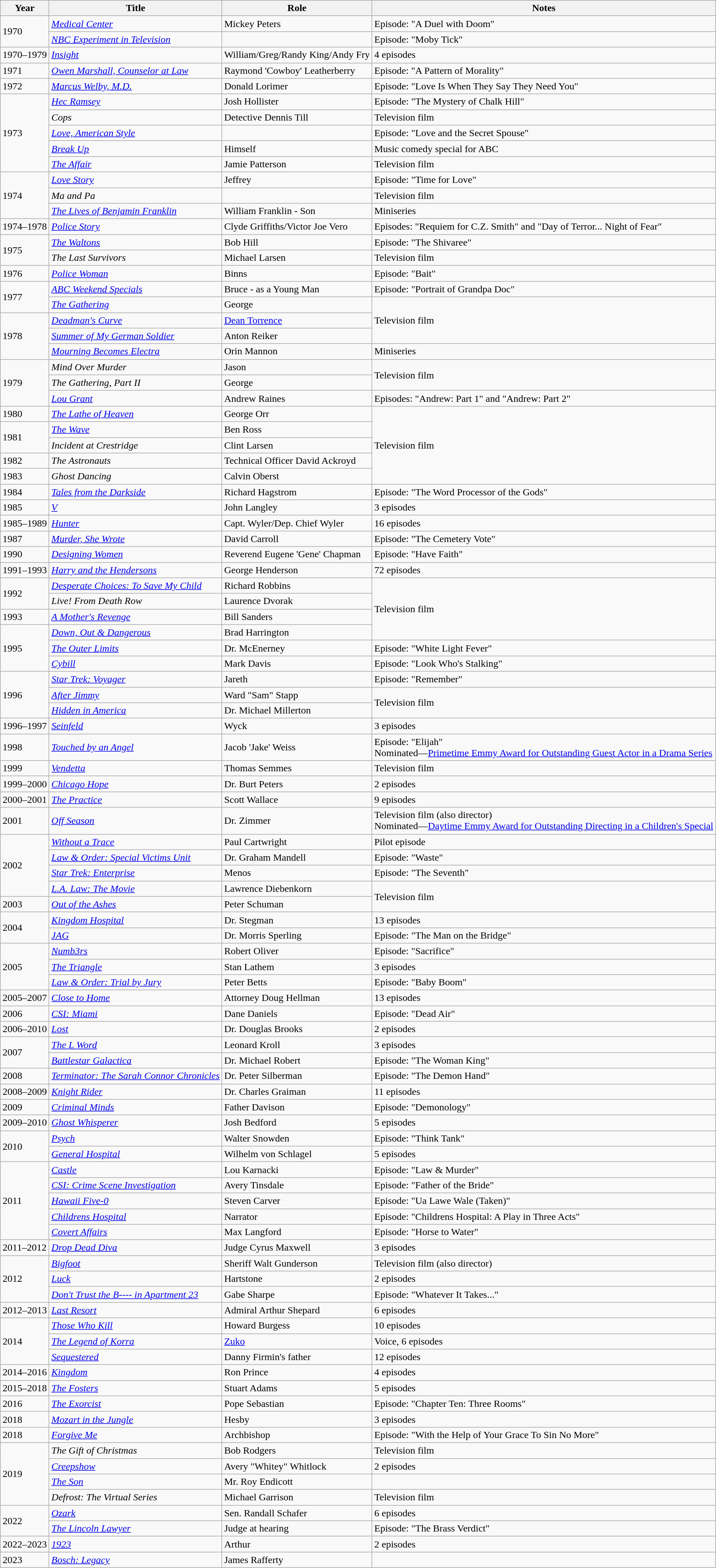<table class="wikitable sortable">
<tr>
<th>Year</th>
<th>Title</th>
<th>Role</th>
<th>Notes</th>
</tr>
<tr>
<td rowspan=2>1970</td>
<td><em><a href='#'>Medical Center</a></em></td>
<td>Mickey Peters</td>
<td>Episode: "A Duel with Doom"</td>
</tr>
<tr>
<td><em><a href='#'>NBC Experiment in Television</a></em></td>
<td></td>
<td>Episode: "Moby Tick"</td>
</tr>
<tr>
<td>1970–1979</td>
<td><em><a href='#'>Insight</a></em></td>
<td>William/Greg/Randy King/Andy Fry</td>
<td>4 episodes</td>
</tr>
<tr>
<td>1971</td>
<td><em><a href='#'>Owen Marshall, Counselor at Law</a></em></td>
<td>Raymond 'Cowboy' Leatherberry</td>
<td>Episode: "A Pattern of Morality"</td>
</tr>
<tr>
<td>1972</td>
<td><em><a href='#'>Marcus Welby, M.D.</a></em></td>
<td>Donald Lorimer</td>
<td>Episode: "Love Is When They Say They Need You"</td>
</tr>
<tr>
<td rowspan=5>1973</td>
<td><em><a href='#'>Hec Ramsey</a></em></td>
<td>Josh Hollister</td>
<td>Episode: "The Mystery of Chalk Hill"</td>
</tr>
<tr>
<td><em>Cops</em></td>
<td>Detective Dennis Till</td>
<td>Television film</td>
</tr>
<tr>
<td><em><a href='#'>Love, American Style</a></em></td>
<td></td>
<td>Episode: "Love and the Secret Spouse"</td>
</tr>
<tr>
<td><em><a href='#'>Break Up</a></em></td>
<td>Himself</td>
<td>Music comedy special for ABC</td>
</tr>
<tr>
<td><em><a href='#'>The Affair</a></em></td>
<td>Jamie Patterson</td>
<td>Television film</td>
</tr>
<tr>
<td rowspan=3>1974</td>
<td><em><a href='#'>Love Story</a></em></td>
<td>Jeffrey</td>
<td>Episode: "Time for Love"</td>
</tr>
<tr>
<td><em>Ma and Pa</em></td>
<td></td>
<td>Television film</td>
</tr>
<tr>
<td><em><a href='#'>The Lives of Benjamin Franklin</a></em></td>
<td>William Franklin - Son</td>
<td>Miniseries</td>
</tr>
<tr>
<td>1974–1978</td>
<td><em><a href='#'>Police Story</a></em></td>
<td>Clyde Griffiths/Victor Joe Vero</td>
<td>Episodes: "Requiem for C.Z. Smith" and "Day of Terror... Night of Fear"</td>
</tr>
<tr>
<td rowspan=2>1975</td>
<td><em><a href='#'>The Waltons</a></em></td>
<td>Bob Hill</td>
<td>Episode: "The Shivaree"</td>
</tr>
<tr>
<td><em>The Last Survivors</em></td>
<td>Michael Larsen</td>
<td>Television film</td>
</tr>
<tr>
<td>1976</td>
<td><em><a href='#'>Police Woman</a></em></td>
<td>Binns</td>
<td>Episode: "Bait"</td>
</tr>
<tr>
<td rowspan=2>1977</td>
<td><em><a href='#'>ABC Weekend Specials</a></em></td>
<td>Bruce - as a Young Man</td>
<td>Episode: "Portrait of Grandpa Doc"</td>
</tr>
<tr>
<td><em><a href='#'>The Gathering</a></em></td>
<td>George</td>
<td rowspan="3">Television film</td>
</tr>
<tr>
<td rowspan="3">1978</td>
<td><em><a href='#'>Deadman's Curve</a></em></td>
<td><a href='#'>Dean Torrence</a></td>
</tr>
<tr>
<td><em><a href='#'>Summer of My German Soldier</a></em></td>
<td>Anton Reiker</td>
</tr>
<tr>
<td><em><a href='#'>Mourning Becomes Electra</a></em></td>
<td>Orin Mannon</td>
<td>Miniseries</td>
</tr>
<tr>
<td rowspan=3>1979</td>
<td><em>Mind Over Murder</em></td>
<td>Jason</td>
<td rowspan="2">Television film</td>
</tr>
<tr>
<td><em>The Gathering, Part II</em></td>
<td>George</td>
</tr>
<tr>
<td><em><a href='#'>Lou Grant</a></em></td>
<td>Andrew Raines</td>
<td>Episodes: "Andrew: Part 1" and "Andrew: Part 2"</td>
</tr>
<tr>
<td>1980</td>
<td><em><a href='#'>The Lathe of Heaven</a></em></td>
<td>George Orr</td>
<td rowspan="5">Television film</td>
</tr>
<tr>
<td rowspan=2>1981</td>
<td><em><a href='#'>The Wave</a></em></td>
<td>Ben Ross</td>
</tr>
<tr>
<td><em>Incident at Crestridge</em></td>
<td>Clint Larsen</td>
</tr>
<tr>
<td>1982</td>
<td><em>The Astronauts</em></td>
<td>Technical Officer David Ackroyd</td>
</tr>
<tr>
<td>1983</td>
<td><em>Ghost Dancing</em></td>
<td>Calvin Oberst</td>
</tr>
<tr>
<td>1984</td>
<td><em><a href='#'>Tales from the Darkside</a></em></td>
<td>Richard Hagstrom</td>
<td>Episode: "The Word Processor of the Gods"</td>
</tr>
<tr>
<td>1985</td>
<td><em><a href='#'>V</a></em></td>
<td>John Langley</td>
<td>3 episodes</td>
</tr>
<tr>
<td>1985–1989</td>
<td><em><a href='#'>Hunter</a></em></td>
<td>Capt. Wyler/Dep. Chief Wyler</td>
<td>16 episodes</td>
</tr>
<tr>
<td>1987</td>
<td><em><a href='#'>Murder, She Wrote</a></em></td>
<td>David Carroll</td>
<td>Episode: "The Cemetery Vote"</td>
</tr>
<tr>
<td>1990</td>
<td><em><a href='#'>Designing Women</a></em></td>
<td>Reverend Eugene 'Gene' Chapman</td>
<td>Episode: "Have Faith"</td>
</tr>
<tr>
<td>1991–1993</td>
<td><em><a href='#'>Harry and the Hendersons</a></em></td>
<td>George Henderson</td>
<td>72 episodes</td>
</tr>
<tr>
<td rowspan="2">1992</td>
<td><em><a href='#'>Desperate Choices: To Save My Child</a></em></td>
<td>Richard Robbins</td>
<td rowspan="4">Television film</td>
</tr>
<tr>
<td><em>Live! From Death Row</em></td>
<td>Laurence Dvorak</td>
</tr>
<tr>
<td>1993</td>
<td><em><a href='#'>A Mother's Revenge</a></em></td>
<td>Bill Sanders</td>
</tr>
<tr>
<td rowspan="3">1995</td>
<td><em><a href='#'>Down, Out & Dangerous</a></em></td>
<td>Brad Harrington</td>
</tr>
<tr>
<td><em><a href='#'>The Outer Limits</a></em></td>
<td>Dr. McEnerney</td>
<td>Episode: "White Light Fever"</td>
</tr>
<tr>
<td><em><a href='#'>Cybill</a></em></td>
<td>Mark Davis</td>
<td>Episode: "Look Who's Stalking"</td>
</tr>
<tr>
<td rowspan="3">1996</td>
<td><em><a href='#'>Star Trek: Voyager</a></em></td>
<td>Jareth</td>
<td>Episode: "Remember"</td>
</tr>
<tr>
<td><em><a href='#'>After Jimmy</a></em></td>
<td>Ward "Sam" Stapp</td>
<td rowspan="2">Television film</td>
</tr>
<tr>
<td><em><a href='#'>Hidden in America</a></em></td>
<td>Dr. Michael Millerton</td>
</tr>
<tr>
<td>1996–1997</td>
<td><em><a href='#'>Seinfeld</a></em></td>
<td>Wyck</td>
<td>3 episodes</td>
</tr>
<tr>
<td>1998</td>
<td><em><a href='#'>Touched by an Angel</a></em></td>
<td>Jacob 'Jake' Weiss</td>
<td>Episode: "Elijah"<br>Nominated—<a href='#'>Primetime Emmy Award for Outstanding Guest Actor in a Drama Series</a></td>
</tr>
<tr>
<td>1999</td>
<td><em><a href='#'>Vendetta</a></em></td>
<td>Thomas Semmes</td>
<td>Television film</td>
</tr>
<tr>
<td>1999–2000</td>
<td><em><a href='#'>Chicago Hope</a></em></td>
<td>Dr. Burt Peters</td>
<td>2 episodes</td>
</tr>
<tr>
<td>2000–2001</td>
<td><em><a href='#'>The Practice</a></em></td>
<td>Scott Wallace</td>
<td>9 episodes</td>
</tr>
<tr>
<td>2001</td>
<td><em><a href='#'>Off Season</a></em></td>
<td>Dr. Zimmer</td>
<td>Television film (also director)<br>Nominated—<a href='#'>Daytime Emmy Award for Outstanding Directing in a Children's Special</a></td>
</tr>
<tr>
<td rowspan="4">2002</td>
<td><em><a href='#'>Without a Trace</a></em></td>
<td>Paul Cartwright</td>
<td>Pilot episode</td>
</tr>
<tr>
<td><em><a href='#'>Law & Order: Special Victims Unit</a></em></td>
<td>Dr. Graham Mandell</td>
<td>Episode: "Waste"</td>
</tr>
<tr>
<td><em><a href='#'>Star Trek: Enterprise</a></em></td>
<td>Menos</td>
<td>Episode: "The Seventh"</td>
</tr>
<tr>
<td><em><a href='#'>L.A. Law: The Movie</a></em></td>
<td>Lawrence Diebenkorn</td>
<td rowspan="2">Television film</td>
</tr>
<tr>
<td>2003</td>
<td><em><a href='#'>Out of the Ashes</a></em></td>
<td>Peter Schuman</td>
</tr>
<tr>
<td rowspan="2">2004</td>
<td><em><a href='#'>Kingdom Hospital</a></em></td>
<td>Dr. Stegman</td>
<td>13 episodes</td>
</tr>
<tr>
<td><em><a href='#'>JAG</a></em></td>
<td>Dr. Morris Sperling</td>
<td>Episode: "The Man on the Bridge"</td>
</tr>
<tr>
<td rowspan="3">2005</td>
<td><em><a href='#'>Numb3rs</a></em></td>
<td>Robert Oliver</td>
<td>Episode: "Sacrifice"</td>
</tr>
<tr>
<td><em><a href='#'>The Triangle</a></em></td>
<td>Stan Lathem</td>
<td>3 episodes</td>
</tr>
<tr>
<td><em><a href='#'>Law & Order: Trial by Jury</a></em></td>
<td>Peter Betts</td>
<td>Episode: "Baby Boom"</td>
</tr>
<tr>
<td>2005–2007</td>
<td><em><a href='#'>Close to Home</a></em></td>
<td>Attorney Doug Hellman</td>
<td>13 episodes</td>
</tr>
<tr>
<td>2006</td>
<td><em><a href='#'>CSI: Miami</a></em></td>
<td>Dane Daniels</td>
<td>Episode: "Dead Air"</td>
</tr>
<tr>
<td>2006–2010</td>
<td><em><a href='#'>Lost</a></em></td>
<td>Dr. Douglas Brooks</td>
<td>2 episodes</td>
</tr>
<tr>
<td rowspan="2">2007</td>
<td><em><a href='#'>The L Word</a></em></td>
<td>Leonard Kroll</td>
<td>3 episodes</td>
</tr>
<tr>
<td><em><a href='#'>Battlestar Galactica</a></em></td>
<td>Dr. Michael Robert</td>
<td>Episode: "The Woman King"</td>
</tr>
<tr>
<td>2008</td>
<td><em><a href='#'>Terminator: The Sarah Connor Chronicles</a></em></td>
<td>Dr. Peter Silberman</td>
<td>Episode: "The Demon Hand"</td>
</tr>
<tr>
<td>2008–2009</td>
<td><em><a href='#'>Knight Rider</a></em></td>
<td>Dr. Charles Graiman</td>
<td>11 episodes</td>
</tr>
<tr>
<td>2009</td>
<td><em><a href='#'>Criminal Minds</a></em></td>
<td>Father Davison</td>
<td>Episode: "Demonology"</td>
</tr>
<tr>
<td>2009–2010</td>
<td><em><a href='#'>Ghost Whisperer</a></em></td>
<td>Josh Bedford</td>
<td>5 episodes</td>
</tr>
<tr>
<td rowspan="2">2010</td>
<td><em><a href='#'>Psych</a></em></td>
<td>Walter Snowden</td>
<td>Episode: "Think Tank"</td>
</tr>
<tr>
<td><em><a href='#'>General Hospital</a></em></td>
<td>Wilhelm von Schlagel</td>
<td>5 episodes</td>
</tr>
<tr>
<td rowspan="5">2011</td>
<td><em><a href='#'>Castle</a></em></td>
<td>Lou Karnacki</td>
<td>Episode: "Law & Murder"</td>
</tr>
<tr>
<td><em><a href='#'>CSI: Crime Scene Investigation</a></em></td>
<td>Avery Tinsdale</td>
<td>Episode: "Father of the Bride"</td>
</tr>
<tr>
<td><em><a href='#'>Hawaii Five-0</a></em></td>
<td>Steven Carver</td>
<td>Episode: "Ua Lawe Wale (Taken)"</td>
</tr>
<tr>
<td><em><a href='#'>Childrens Hospital</a></em></td>
<td>Narrator</td>
<td>Episode: "Childrens Hospital: A Play in Three Acts"</td>
</tr>
<tr>
<td><em><a href='#'>Covert Affairs</a></em></td>
<td>Max Langford</td>
<td>Episode: "Horse to Water"</td>
</tr>
<tr>
<td>2011–2012</td>
<td><em><a href='#'>Drop Dead Diva</a></em></td>
<td>Judge Cyrus Maxwell</td>
<td>3 episodes</td>
</tr>
<tr>
<td rowspan="3">2012</td>
<td><em><a href='#'>Bigfoot</a></em></td>
<td>Sheriff Walt Gunderson</td>
<td>Television film (also director)</td>
</tr>
<tr>
<td><em><a href='#'>Luck</a></em></td>
<td>Hartstone</td>
<td>2 episodes</td>
</tr>
<tr>
<td><em><a href='#'>Don't Trust the B---- in Apartment 23</a></em></td>
<td>Gabe Sharpe</td>
<td>Episode: "Whatever It Takes..."</td>
</tr>
<tr>
<td>2012–2013</td>
<td><em><a href='#'>Last Resort</a></em></td>
<td>Admiral Arthur Shepard</td>
<td>6 episodes</td>
</tr>
<tr>
<td rowspan="3">2014</td>
<td><em><a href='#'>Those Who Kill</a></em></td>
<td>Howard Burgess</td>
<td>10 episodes</td>
</tr>
<tr>
<td><em><a href='#'>The Legend of Korra</a></em></td>
<td><a href='#'>Zuko</a></td>
<td>Voice, 6 episodes</td>
</tr>
<tr>
<td><em><a href='#'>Sequestered</a></em></td>
<td>Danny Firmin's father</td>
<td>12 episodes</td>
</tr>
<tr>
<td>2014–2016</td>
<td><em><a href='#'>Kingdom</a></em></td>
<td>Ron Prince</td>
<td>4 episodes</td>
</tr>
<tr>
<td>2015–2018</td>
<td><em><a href='#'>The Fosters</a></em></td>
<td>Stuart Adams</td>
<td>5 episodes</td>
</tr>
<tr>
<td>2016</td>
<td><em><a href='#'>The Exorcist</a></em></td>
<td>Pope Sebastian</td>
<td>Episode: "Chapter Ten: Three Rooms"</td>
</tr>
<tr>
<td>2018</td>
<td><em><a href='#'>Mozart in the Jungle</a></em></td>
<td>Hesby</td>
<td>3 episodes</td>
</tr>
<tr>
<td>2018</td>
<td><em><a href='#'>Forgive Me</a></em></td>
<td>Archbishop</td>
<td>Episode: "With the Help of Your Grace To Sin No More"</td>
</tr>
<tr>
<td rowspan="4">2019</td>
<td><em>The Gift of Christmas</em></td>
<td>Bob Rodgers</td>
<td>Television film</td>
</tr>
<tr>
<td><em><a href='#'>Creepshow</a></em></td>
<td>Avery "Whitey" Whitlock</td>
<td>2 episodes</td>
</tr>
<tr>
<td><em><a href='#'>The Son</a></em></td>
<td>Mr. Roy Endicott</td>
<td></td>
</tr>
<tr>
<td><em>Defrost: The Virtual Series</em></td>
<td>Michael Garrison</td>
<td>Television film</td>
</tr>
<tr>
<td rowspan="2">2022</td>
<td><em><a href='#'>Ozark</a></em></td>
<td>Sen. Randall Schafer</td>
<td>6 episodes</td>
</tr>
<tr>
<td><em><a href='#'>The Lincoln Lawyer</a></em></td>
<td>Judge at hearing</td>
<td>Episode: "The Brass Verdict"</td>
</tr>
<tr>
<td>2022–2023</td>
<td><em><a href='#'>1923</a></em></td>
<td>Arthur</td>
<td>2 episodes</td>
</tr>
<tr>
<td>2023</td>
<td><em><a href='#'>Bosch: Legacy</a></em></td>
<td>James Rafferty</td>
<td></td>
</tr>
</table>
